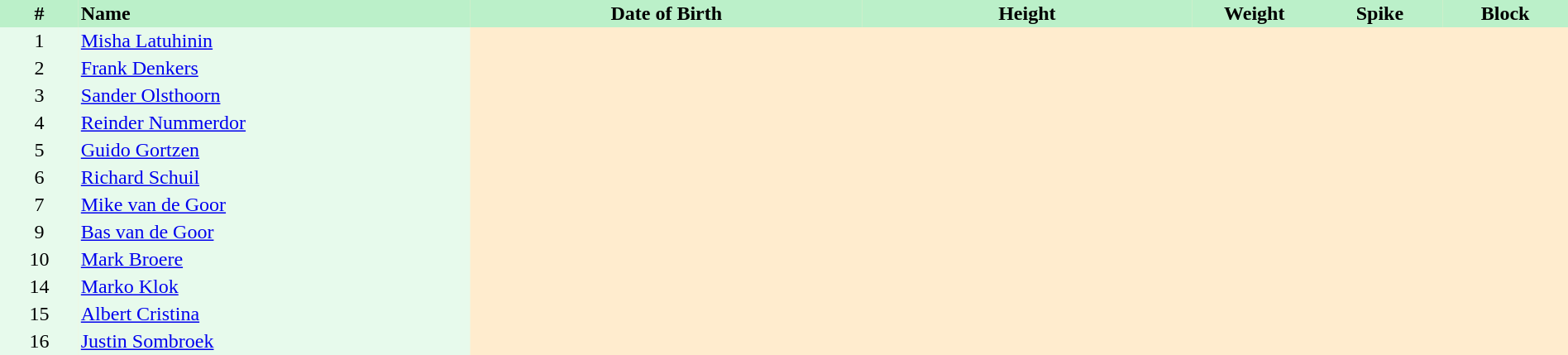<table border=0 cellpadding=2 cellspacing=0  |- bgcolor=#FFECCE style=text-align:center; font-size:90%; width=100%>
<tr bgcolor=#BBF0C9>
<th width=5%>#</th>
<th width=25% align=left>Name</th>
<th width=25%>Date of Birth</th>
<th width=21%>Height</th>
<th width=8%>Weight</th>
<th width=8%>Spike</th>
<th width=8%>Block</th>
</tr>
<tr bgcolor=#E7FAEC>
<td>1</td>
<td align="left"><a href='#'>Misha Latuhinin</a></td>
</tr>
<tr bgcolor=#E7FAEC>
<td>2</td>
<td align="left"><a href='#'>Frank Denkers</a></td>
</tr>
<tr bgcolor=#E7FAEC>
<td>3</td>
<td align="left"><a href='#'>Sander Olsthoorn</a></td>
</tr>
<tr bgcolor=#E7FAEC>
<td>4</td>
<td align="left"><a href='#'>Reinder Nummerdor</a></td>
</tr>
<tr bgcolor=#E7FAEC>
<td>5</td>
<td align="left"><a href='#'>Guido Gortzen</a></td>
</tr>
<tr bgcolor=#E7FAEC>
<td>6</td>
<td align="left"><a href='#'>Richard Schuil</a></td>
</tr>
<tr bgcolor=#E7FAEC>
<td>7</td>
<td align="left"><a href='#'>Mike van de Goor</a></td>
</tr>
<tr bgcolor=#E7FAEC>
<td>9</td>
<td align="left"><a href='#'>Bas van de Goor</a></td>
</tr>
<tr bgcolor=#E7FAEC>
<td>10</td>
<td align="left"><a href='#'>Mark Broere</a></td>
</tr>
<tr bgcolor=#E7FAEC>
<td>14</td>
<td align="left"><a href='#'>Marko Klok</a></td>
</tr>
<tr bgcolor=#E7FAEC>
<td>15</td>
<td align="left"><a href='#'>Albert Cristina</a></td>
</tr>
<tr bgcolor=#E7FAEC>
<td>16</td>
<td align="left"><a href='#'>Justin Sombroek</a></td>
</tr>
</table>
